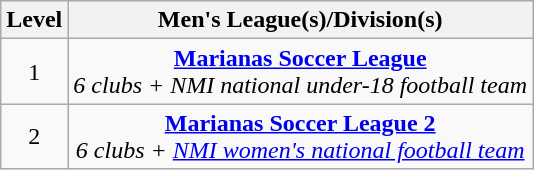<table class="wikitable" style="text-align: center;">
<tr>
<th>Level</th>
<th colspan="12">Men's League(s)/Division(s)</th>
</tr>
<tr>
<td>1</td>
<td colspan="12"><strong><a href='#'>Marianas Soccer League</a></strong><br><em>6 clubs + NMI national under-18 football team</em></td>
</tr>
<tr>
<td>2</td>
<td colspan="12"><strong><a href='#'>Marianas Soccer League 2</a></strong><br><em>6 clubs + <a href='#'>NMI women's national football team</a></em></td>
</tr>
</table>
